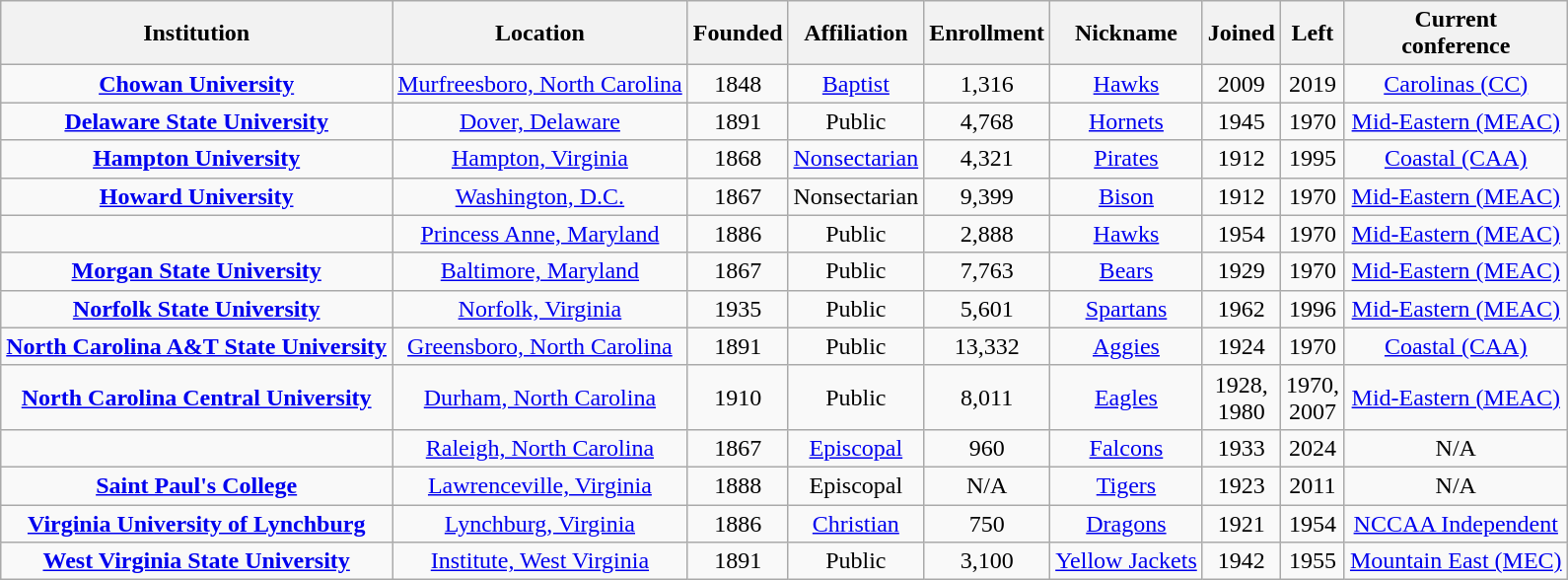<table class="wikitable sortable" style="text-align:center">
<tr>
<th>Institution</th>
<th>Location</th>
<th>Founded</th>
<th>Affiliation</th>
<th>Enrollment</th>
<th>Nickname</th>
<th>Joined</th>
<th>Left</th>
<th>Current<br>conference</th>
</tr>
<tr>
<td><strong><a href='#'>Chowan University</a></strong></td>
<td><a href='#'>Murfreesboro, North Carolina</a></td>
<td>1848</td>
<td><a href='#'>Baptist</a><br></td>
<td>1,316</td>
<td><a href='#'>Hawks</a></td>
<td>2009</td>
<td>2019</td>
<td><a href='#'>Carolinas (CC)</a></td>
</tr>
<tr>
<td><strong><a href='#'>Delaware State University</a></strong></td>
<td><a href='#'>Dover, Delaware</a></td>
<td>1891</td>
<td>Public</td>
<td>4,768</td>
<td><a href='#'>Hornets</a></td>
<td>1945</td>
<td>1970</td>
<td nowrap><a href='#'>Mid-Eastern (MEAC)</a></td>
</tr>
<tr>
<td><strong><a href='#'>Hampton University</a></strong></td>
<td><a href='#'>Hampton, Virginia</a></td>
<td>1868</td>
<td><a href='#'>Nonsectarian</a></td>
<td>4,321</td>
<td><a href='#'>Pirates</a></td>
<td>1912</td>
<td>1995</td>
<td><a href='#'>Coastal (CAA)</a></td>
</tr>
<tr>
<td><strong><a href='#'>Howard University</a></strong></td>
<td><a href='#'>Washington, D.C.</a></td>
<td>1867</td>
<td>Nonsectarian</td>
<td>9,399</td>
<td><a href='#'>Bison</a></td>
<td>1912</td>
<td>1970</td>
<td><a href='#'>Mid-Eastern (MEAC)</a></td>
</tr>
<tr>
<td></td>
<td><a href='#'>Princess Anne, Maryland</a></td>
<td>1886</td>
<td>Public</td>
<td>2,888</td>
<td><a href='#'>Hawks</a></td>
<td>1954</td>
<td>1970</td>
<td><a href='#'>Mid-Eastern (MEAC)</a></td>
</tr>
<tr>
<td><strong><a href='#'>Morgan State University</a></strong></td>
<td><a href='#'>Baltimore, Maryland</a></td>
<td>1867</td>
<td>Public</td>
<td>7,763</td>
<td><a href='#'>Bears</a></td>
<td>1929</td>
<td>1970</td>
<td><a href='#'>Mid-Eastern (MEAC)</a></td>
</tr>
<tr>
<td><strong><a href='#'>Norfolk State University</a></strong></td>
<td><a href='#'>Norfolk, Virginia</a></td>
<td>1935</td>
<td>Public</td>
<td>5,601</td>
<td><a href='#'>Spartans</a></td>
<td>1962</td>
<td>1996</td>
<td><a href='#'>Mid-Eastern (MEAC)</a></td>
</tr>
<tr>
<td><strong><a href='#'>North Carolina A&T State University</a></strong></td>
<td><a href='#'>Greensboro, North Carolina</a></td>
<td>1891</td>
<td>Public</td>
<td>13,332</td>
<td><a href='#'>Aggies</a></td>
<td>1924</td>
<td>1970</td>
<td><a href='#'>Coastal (CAA)</a></td>
</tr>
<tr>
<td><strong><a href='#'>North Carolina Central University</a></strong></td>
<td><a href='#'>Durham, North Carolina</a></td>
<td>1910</td>
<td>Public</td>
<td>8,011</td>
<td><a href='#'>Eagles</a></td>
<td>1928,<br>1980</td>
<td>1970,<br>2007</td>
<td><a href='#'>Mid-Eastern (MEAC)</a></td>
</tr>
<tr>
<td></td>
<td><a href='#'>Raleigh, North Carolina</a></td>
<td>1867</td>
<td><a href='#'>Episcopal</a></td>
<td>960</td>
<td><a href='#'>Falcons</a></td>
<td>1933</td>
<td>2024</td>
<td>N/A</td>
</tr>
<tr>
<td><strong><a href='#'>Saint Paul's College</a></strong></td>
<td><a href='#'>Lawrenceville, Virginia</a></td>
<td>1888</td>
<td>Episcopal</td>
<td>N/A</td>
<td><a href='#'>Tigers</a></td>
<td>1923</td>
<td>2011</td>
<td>N/A</td>
</tr>
<tr>
<td><strong><a href='#'>Virginia University of Lynchburg</a></strong></td>
<td><a href='#'>Lynchburg, Virginia</a></td>
<td>1886</td>
<td><a href='#'>Christian</a></td>
<td>750</td>
<td><a href='#'>Dragons</a></td>
<td>1921</td>
<td>1954</td>
<td><a href='#'>NCCAA Independent</a></td>
</tr>
<tr>
<td><strong><a href='#'>West Virginia State University</a></strong></td>
<td><a href='#'>Institute, West Virginia</a></td>
<td>1891</td>
<td>Public</td>
<td>3,100</td>
<td nowrap><a href='#'>Yellow Jackets</a></td>
<td>1942</td>
<td>1955</td>
<td><a href='#'>Mountain East (MEC)</a></td>
</tr>
</table>
